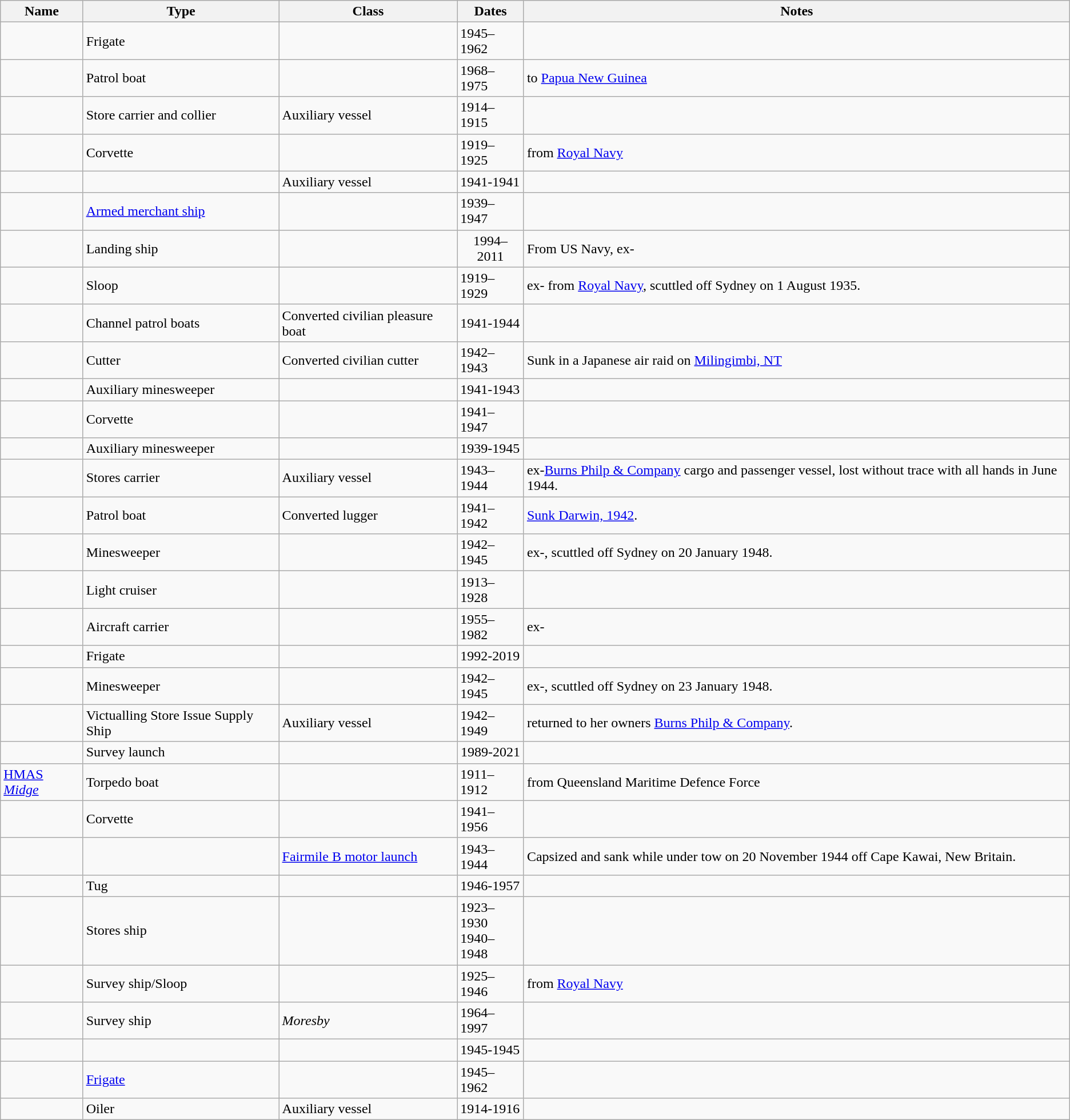<table class="wikitable sortable" border="1">
<tr>
<th>Name</th>
<th>Type</th>
<th>Class</th>
<th>Dates</th>
<th>Notes</th>
</tr>
<tr>
<td></td>
<td>Frigate</td>
<td></td>
<td>1945–1962</td>
<td> </td>
</tr>
<tr>
<td></td>
<td>Patrol boat</td>
<td></td>
<td>1968–1975</td>
<td>to <a href='#'>Papua New Guinea</a></td>
</tr>
<tr>
<td></td>
<td>Store carrier and collier</td>
<td>Auxiliary vessel</td>
<td>1914–1915</td>
<td> </td>
</tr>
<tr>
<td></td>
<td>Corvette</td>
<td></td>
<td>1919–1925</td>
<td>from <a href='#'>Royal Navy</a></td>
</tr>
<tr>
<td></td>
<td></td>
<td>Auxiliary vessel</td>
<td>1941-1941</td>
<td></td>
</tr>
<tr>
<td></td>
<td><a href='#'>Armed merchant ship</a></td>
<td> </td>
<td>1939–1947</td>
<td> </td>
</tr>
<tr>
<td></td>
<td>Landing ship</td>
<td></td>
<td align="center">1994–2011</td>
<td>From US Navy, ex-</td>
</tr>
<tr>
<td></td>
<td>Sloop</td>
<td></td>
<td>1919–1929</td>
<td>ex- from <a href='#'>Royal Navy</a>, scuttled off Sydney on 1 August 1935.</td>
</tr>
<tr>
<td></td>
<td>Channel patrol boats</td>
<td>Converted civilian pleasure boat</td>
<td>1941-1944</td>
<td> </td>
</tr>
<tr>
<td></td>
<td>Cutter</td>
<td>Converted civilian cutter</td>
<td>1942–1943</td>
<td>Sunk in a Japanese air raid on <a href='#'>Milingimbi, NT</a></td>
</tr>
<tr>
<td></td>
<td>Auxiliary minesweeper</td>
<td> </td>
<td>1941-1943</td>
<td> </td>
</tr>
<tr>
<td></td>
<td>Corvette</td>
<td></td>
<td>1941–1947</td>
<td> </td>
</tr>
<tr>
<td></td>
<td>Auxiliary minesweeper</td>
<td> </td>
<td>1939-1945</td>
<td> </td>
</tr>
<tr>
<td></td>
<td>Stores carrier</td>
<td>Auxiliary vessel</td>
<td>1943–1944</td>
<td>ex-<a href='#'>Burns Philp & Company</a> cargo and passenger vessel, lost without trace with all hands in June 1944.</td>
</tr>
<tr>
<td></td>
<td>Patrol boat</td>
<td>Converted lugger</td>
<td>1941–1942</td>
<td><a href='#'>Sunk Darwin, 1942</a>.</td>
</tr>
<tr>
<td></td>
<td>Minesweeper</td>
<td> </td>
<td>1942–1945</td>
<td>ex-, scuttled off Sydney on 20 January 1948.</td>
</tr>
<tr>
<td></td>
<td>Light cruiser</td>
<td></td>
<td>1913–1928</td>
<td> </td>
</tr>
<tr>
<td></td>
<td>Aircraft carrier</td>
<td></td>
<td>1955–1982</td>
<td>ex-</td>
</tr>
<tr>
<td></td>
<td>Frigate</td>
<td></td>
<td>1992-2019</td>
<td></td>
</tr>
<tr>
<td></td>
<td>Minesweeper</td>
<td> </td>
<td>1942–1945</td>
<td>ex-, scuttled off Sydney on 23 January 1948.</td>
</tr>
<tr>
<td></td>
<td>Victualling Store Issue Supply Ship</td>
<td>Auxiliary vessel</td>
<td>1942–1949</td>
<td>returned to her owners <a href='#'>Burns Philp & Company</a>.</td>
</tr>
<tr>
<td></td>
<td>Survey launch</td>
<td></td>
<td align="center">1989-2021</td>
<td></td>
</tr>
<tr>
<td><a href='#'>HMAS <em>Midge</em></a></td>
<td>Torpedo boat</td>
<td> </td>
<td>1911–1912</td>
<td>from Queensland Maritime Defence Force</td>
</tr>
<tr>
<td></td>
<td>Corvette</td>
<td></td>
<td>1941–1956</td>
<td> </td>
</tr>
<tr>
<td></td>
<td></td>
<td><a href='#'>Fairmile B motor launch</a></td>
<td>1943–1944</td>
<td>Capsized and sank while under tow on 20 November 1944 off Cape Kawai, New Britain.</td>
</tr>
<tr>
<td></td>
<td>Tug</td>
<td> </td>
<td>1946-1957</td>
<td> </td>
</tr>
<tr>
<td></td>
<td>Stores ship</td>
<td> </td>
<td>1923–1930<br>1940–1948</td>
<td> </td>
</tr>
<tr>
<td></td>
<td>Survey ship/Sloop</td>
<td></td>
<td>1925–1946</td>
<td>from <a href='#'>Royal Navy</a></td>
</tr>
<tr>
<td></td>
<td>Survey ship</td>
<td><em>Moresby</em></td>
<td>1964–1997</td>
<td> </td>
</tr>
<tr>
<td></td>
<td> </td>
<td> </td>
<td>1945-1945</td>
<td> </td>
</tr>
<tr>
<td></td>
<td><a href='#'>Frigate</a></td>
<td></td>
<td>1945–1962</td>
<td> </td>
</tr>
<tr>
<td></td>
<td>Oiler</td>
<td>Auxiliary vessel</td>
<td>1914-1916</td>
<td> </td>
</tr>
</table>
